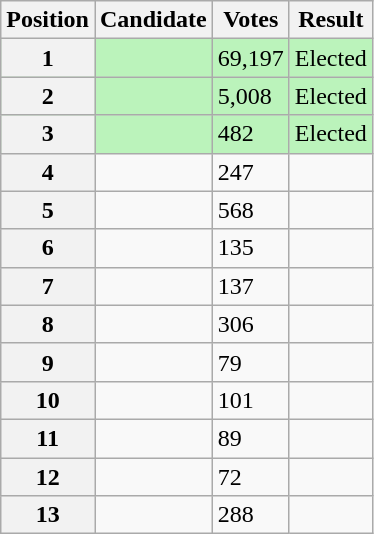<table class="wikitable sortable col3right">
<tr>
<th scope="col">Position</th>
<th scope="col">Candidate</th>
<th scope="col">Votes</th>
<th scope="col">Result</th>
</tr>
<tr bgcolor=bbf3bb>
<th scope="row">1</th>
<td></td>
<td>69,197</td>
<td>Elected</td>
</tr>
<tr bgcolor=bbf3bb>
<th scope="row">2</th>
<td></td>
<td>5,008</td>
<td>Elected</td>
</tr>
<tr bgcolor=bbf3bb>
<th scope="row">3</th>
<td></td>
<td>482</td>
<td>Elected</td>
</tr>
<tr>
<th scope="row">4</th>
<td></td>
<td>247</td>
<td></td>
</tr>
<tr>
<th scope="row">5</th>
<td></td>
<td>568</td>
<td></td>
</tr>
<tr>
<th scope="row">6</th>
<td></td>
<td>135</td>
<td></td>
</tr>
<tr>
<th scope="row">7</th>
<td></td>
<td>137</td>
<td></td>
</tr>
<tr>
<th scope="row">8</th>
<td></td>
<td>306</td>
<td></td>
</tr>
<tr>
<th scope="row">9</th>
<td></td>
<td>79</td>
<td></td>
</tr>
<tr>
<th scope="row">10</th>
<td></td>
<td>101</td>
<td></td>
</tr>
<tr>
<th scope="row">11</th>
<td></td>
<td>89</td>
<td></td>
</tr>
<tr>
<th scope="row">12</th>
<td></td>
<td>72</td>
<td></td>
</tr>
<tr>
<th scope="row">13</th>
<td></td>
<td>288</td>
<td></td>
</tr>
</table>
